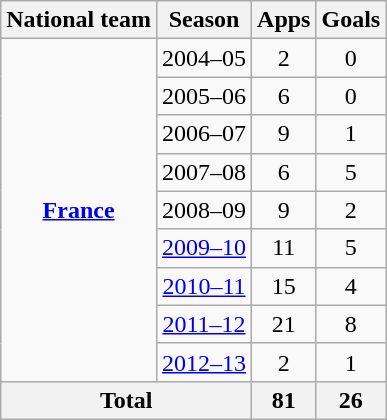<table class="wikitable" style="text-align:center">
<tr>
<th>National team</th>
<th>Season</th>
<th>Apps</th>
<th>Goals</th>
</tr>
<tr>
<td rowspan=9 valign="center"><strong><a href='#'>France</a></strong></td>
<td>2004–05</td>
<td>2</td>
<td>0</td>
</tr>
<tr>
<td>2005–06</td>
<td>6</td>
<td>0</td>
</tr>
<tr>
<td>2006–07</td>
<td>9</td>
<td>1</td>
</tr>
<tr>
<td>2007–08</td>
<td>6</td>
<td>5</td>
</tr>
<tr>
<td>2008–09</td>
<td>9</td>
<td>2</td>
</tr>
<tr>
<td><a href='#'>2009–10</a></td>
<td>11</td>
<td>5</td>
</tr>
<tr>
<td><a href='#'>2010–11</a></td>
<td>15</td>
<td>4</td>
</tr>
<tr>
<td><a href='#'>2011–12</a></td>
<td>21</td>
<td>8</td>
</tr>
<tr>
<td><a href='#'>2012–13</a></td>
<td>2</td>
<td>1</td>
</tr>
<tr>
<th colspan=2>Total</th>
<th>81</th>
<th>26</th>
</tr>
</table>
